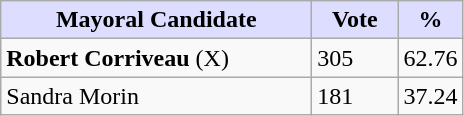<table class="wikitable">
<tr>
<th style="background:#ddf; width:200px;">Mayoral Candidate</th>
<th style="background:#ddf; width:50px;">Vote</th>
<th style="background:#ddf; width:30px;">%</th>
</tr>
<tr>
<td><strong>Robert Corriveau</strong> (X)</td>
<td>305</td>
<td>62.76</td>
</tr>
<tr>
<td>Sandra Morin</td>
<td>181</td>
<td>37.24</td>
</tr>
</table>
